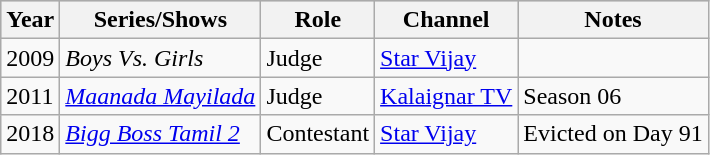<table class="wikitable">
<tr style="background:#ccc; text-align:center;">
<th>Year</th>
<th>Series/Shows</th>
<th>Role</th>
<th>Channel</th>
<th>Notes</th>
</tr>
<tr>
<td>2009</td>
<td><em>Boys Vs. Girls</em></td>
<td>Judge</td>
<td><a href='#'>Star Vijay</a></td>
<td></td>
</tr>
<tr>
<td>2011</td>
<td><em><a href='#'>Maanada Mayilada</a></em></td>
<td>Judge</td>
<td><a href='#'>Kalaignar TV</a></td>
<td>Season 06</td>
</tr>
<tr>
<td>2018</td>
<td><em><a href='#'>Bigg Boss Tamil 2</a></em></td>
<td>Contestant</td>
<td><a href='#'>Star Vijay</a></td>
<td>Evicted on Day 91</td>
</tr>
</table>
